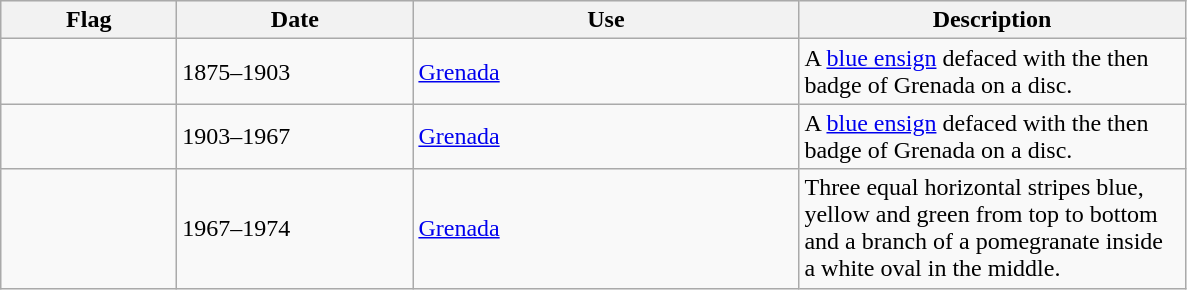<table class="wikitable">
<tr style="background:#efefef;">
<th style="width:110px;">Flag</th>
<th style="width:150px;">Date</th>
<th style="width:250px;">Use</th>
<th style="width:250px;">Description</th>
</tr>
<tr>
<td></td>
<td>1875–1903</td>
<td><a href='#'>Grenada</a></td>
<td>A <a href='#'>blue ensign</a> defaced with the then badge of Grenada on a disc.</td>
</tr>
<tr>
<td></td>
<td>1903–1967</td>
<td><a href='#'>Grenada</a></td>
<td>A <a href='#'>blue ensign</a> defaced with the then badge of Grenada on a disc.</td>
</tr>
<tr>
<td></td>
<td>1967–1974</td>
<td><a href='#'>Grenada</a></td>
<td>Three equal horizontal stripes blue, yellow and green from top to bottom and a branch of a pomegranate inside a white oval in the middle.</td>
</tr>
</table>
